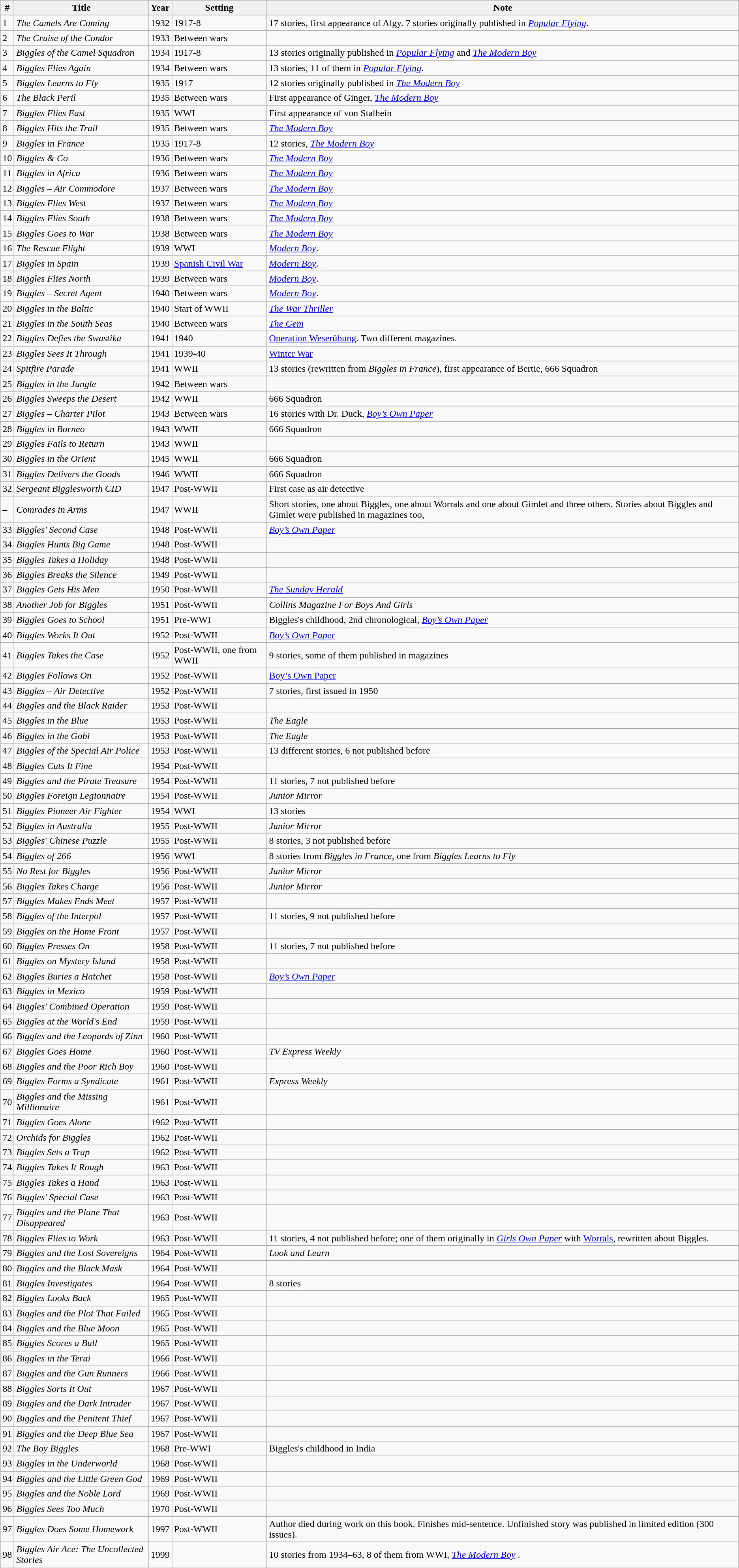<table class="wikitable sortable">
<tr>
<th>#</th>
<th>Title</th>
<th>Year</th>
<th>Setting</th>
<th>Note</th>
</tr>
<tr>
<td>1</td>
<td><em>The Camels Are Coming</em></td>
<td>1932</td>
<td>1917-8</td>
<td>17 stories, first appearance of Algy. 7 stories originally published in <em><a href='#'>Popular Flying</a></em>.</td>
</tr>
<tr>
<td>2</td>
<td><em>The Cruise of the Condor</em></td>
<td>1933</td>
<td>Between wars</td>
<td></td>
</tr>
<tr>
<td>3</td>
<td><em>Biggles of the Camel Squadron</em></td>
<td>1934</td>
<td>1917-8</td>
<td>13 stories originally published in <em><a href='#'>Popular Flying</a></em> and <em><a href='#'>The Modern Boy</a></em></td>
</tr>
<tr>
<td>4</td>
<td><em>Biggles Flies Again</em></td>
<td>1934</td>
<td>Between wars</td>
<td>13 stories, 11 of them in <em><a href='#'>Popular Flying</a></em>.</td>
</tr>
<tr>
<td>5</td>
<td><em>Biggles Learns to Fly</em></td>
<td>1935</td>
<td>1917</td>
<td>12 stories originally published in <em><a href='#'>The Modern Boy</a></em></td>
</tr>
<tr>
<td>6</td>
<td><em>The Black Peril</em></td>
<td>1935</td>
<td>Between wars</td>
<td>First appearance of Ginger, <em><a href='#'>The Modern Boy</a></em></td>
</tr>
<tr>
<td>7</td>
<td><em>Biggles Flies East</em></td>
<td>1935</td>
<td>WWI</td>
<td>First appearance of von Stalhein</td>
</tr>
<tr>
<td>8</td>
<td><em>Biggles Hits the Trail</em></td>
<td>1935</td>
<td>Between wars</td>
<td><em><a href='#'>The Modern Boy</a></em></td>
</tr>
<tr>
<td>9</td>
<td><em>Biggles in France</em></td>
<td>1935</td>
<td>1917-8</td>
<td>12 stories, <em><a href='#'>The Modern Boy</a></em></td>
</tr>
<tr>
<td>10</td>
<td><em>Biggles & Co</em></td>
<td>1936</td>
<td>Between wars</td>
<td><em><a href='#'>The Modern Boy</a></em></td>
</tr>
<tr>
<td>11</td>
<td><em>Biggles in Africa</em></td>
<td>1936</td>
<td>Between wars</td>
<td><em><a href='#'>The Modern Boy</a></em></td>
</tr>
<tr>
<td>12</td>
<td><em>Biggles – Air Commodore</em></td>
<td>1937</td>
<td>Between wars</td>
<td><em><a href='#'>The Modern Boy</a></em></td>
</tr>
<tr>
<td>13</td>
<td><em>Biggles Flies West</em></td>
<td>1937</td>
<td>Between wars</td>
<td><em><a href='#'>The Modern Boy</a></em></td>
</tr>
<tr>
<td>14</td>
<td><em>Biggles Flies South</em></td>
<td>1938</td>
<td>Between wars</td>
<td><em><a href='#'>The Modern Boy</a></em></td>
</tr>
<tr>
<td>15</td>
<td><em>Biggles Goes to War</em></td>
<td>1938</td>
<td>Between wars</td>
<td><em><a href='#'>The Modern Boy</a></em></td>
</tr>
<tr>
<td>16</td>
<td><em>The Rescue Flight</em></td>
<td>1939</td>
<td>WWI</td>
<td><em><a href='#'>Modern Boy</a></em>.</td>
</tr>
<tr>
<td>17</td>
<td><em>Biggles in Spain</em></td>
<td>1939</td>
<td><a href='#'>Spanish Civil War</a></td>
<td><em><a href='#'>Modern Boy</a></em>.</td>
</tr>
<tr>
<td>18</td>
<td><em>Biggles Flies North</em></td>
<td>1939</td>
<td>Between wars</td>
<td><em><a href='#'>Modern Boy</a></em>.</td>
</tr>
<tr>
<td>19</td>
<td><em>Biggles – Secret Agent</em></td>
<td>1940</td>
<td>Between wars</td>
<td><em><a href='#'>Modern Boy</a></em>.</td>
</tr>
<tr>
<td>20</td>
<td><em>Biggles in the Baltic</em></td>
<td>1940</td>
<td>Start of WWII</td>
<td><em><a href='#'>The War Thriller</a></em></td>
</tr>
<tr>
<td>21</td>
<td><em>Biggles in the South Seas</em></td>
<td>1940</td>
<td>Between wars</td>
<td><em><a href='#'>The Gem</a></em></td>
</tr>
<tr>
<td>22</td>
<td><em>Biggles Defies the Swastika</em></td>
<td>1941</td>
<td>1940</td>
<td><a href='#'>Operation Weserübung</a>. Two different magazines.</td>
</tr>
<tr>
<td>23</td>
<td><em>Biggles Sees It Through</em></td>
<td>1941</td>
<td>1939-40</td>
<td><a href='#'>Winter War</a></td>
</tr>
<tr>
<td>24</td>
<td><em>Spitfire Parade</em></td>
<td>1941</td>
<td>WWII</td>
<td>13 stories (rewritten from <em>Biggles in France</em>), first appearance of Bertie, 666 Squadron</td>
</tr>
<tr>
<td>25</td>
<td><em>Biggles in the Jungle</em></td>
<td>1942</td>
<td>Between wars</td>
<td></td>
</tr>
<tr>
<td>26</td>
<td><em>Biggles Sweeps the Desert</em></td>
<td>1942</td>
<td>WWII</td>
<td>666 Squadron</td>
</tr>
<tr>
<td>27</td>
<td><em>Biggles – Charter Pilot</em></td>
<td>1943</td>
<td>Between wars</td>
<td>16 stories with Dr. Duck, <em><a href='#'>Boy’s Own Paper</a></em></td>
</tr>
<tr>
<td>28</td>
<td><em>Biggles in Borneo</em></td>
<td>1943</td>
<td>WWII</td>
<td>666 Squadron</td>
</tr>
<tr>
<td>29</td>
<td><em>Biggles Fails to Return</em></td>
<td>1943</td>
<td>WWII</td>
<td></td>
</tr>
<tr>
<td>30</td>
<td><em>Biggles in the Orient</em></td>
<td>1945</td>
<td>WWII</td>
<td>666 Squadron</td>
</tr>
<tr>
<td>31</td>
<td><em>Biggles Delivers the Goods</em></td>
<td>1946</td>
<td>WWII</td>
<td>666 Squadron</td>
</tr>
<tr>
<td>32</td>
<td><em>Sergeant Bigglesworth CID</em></td>
<td>1947</td>
<td>Post-WWII</td>
<td>First case as air detective</td>
</tr>
<tr>
<td>–</td>
<td><em>Comrades in Arms</em></td>
<td>1947</td>
<td>WWII</td>
<td>Short stories, one about Biggles, one about Worrals and one about Gimlet and three others. Stories about Biggles and Gimlet were published in magazines too,</td>
</tr>
<tr>
<td>33</td>
<td><em>Biggles' Second Case</em></td>
<td>1948</td>
<td>Post-WWII</td>
<td><em><a href='#'>Boy’s Own Paper</a></em></td>
</tr>
<tr>
<td>34</td>
<td><em>Biggles Hunts Big Game</em></td>
<td>1948</td>
<td>Post-WWII</td>
<td></td>
</tr>
<tr>
<td>35</td>
<td><em>Biggles Takes a Holiday</em></td>
<td>1948</td>
<td>Post-WWII</td>
<td></td>
</tr>
<tr>
<td>36</td>
<td><em>Biggles Breaks the Silence</em></td>
<td>1949</td>
<td>Post-WWII</td>
<td></td>
</tr>
<tr>
<td>37</td>
<td><em>Biggles Gets His Men</em></td>
<td>1950</td>
<td>Post-WWII</td>
<td><em><a href='#'>The Sunday Herald</a></em></td>
</tr>
<tr>
<td>38</td>
<td><em>Another Job for Biggles</em></td>
<td>1951</td>
<td>Post-WWII</td>
<td><em>Collins Magazine For Boys And Girls</em></td>
</tr>
<tr>
<td>39</td>
<td><em>Biggles Goes to School</em></td>
<td>1951</td>
<td>Pre-WWI</td>
<td>Biggles's childhood, 2nd chronological, <em><a href='#'>Boy’s Own Paper</a></em></td>
</tr>
<tr>
<td>40</td>
<td><em>Biggles Works It Out</em></td>
<td>1952</td>
<td>Post-WWII</td>
<td><em><a href='#'>Boy’s Own Paper</a></em></td>
</tr>
<tr>
<td>41</td>
<td><em>Biggles Takes the Case</em></td>
<td>1952</td>
<td>Post-WWII, one from WWII</td>
<td>9 stories, some of them published in magazines</td>
</tr>
<tr>
<td>42</td>
<td><em>Biggles Follows On</em></td>
<td>1952</td>
<td>Post-WWII</td>
<td><a href='#'>Boy’s Own Paper</a></td>
</tr>
<tr>
<td>43</td>
<td><em>Biggles – Air Detective</em></td>
<td>1952</td>
<td>Post-WWII</td>
<td>7 stories, first issued in 1950</td>
</tr>
<tr>
<td>44</td>
<td><em>Biggles and the Black Raider</em></td>
<td>1953</td>
<td>Post-WWII</td>
<td></td>
</tr>
<tr>
<td>45</td>
<td><em>Biggles in the Blue</em></td>
<td>1953</td>
<td>Post-WWII</td>
<td><em>The Eagle</em></td>
</tr>
<tr>
<td>46</td>
<td><em>Biggles in the Gobi</em></td>
<td>1953</td>
<td>Post-WWII</td>
<td><em>The Eagle</em></td>
</tr>
<tr>
<td>47</td>
<td><em>Biggles of the Special Air Police</em></td>
<td>1953</td>
<td>Post-WWII</td>
<td>13 different stories, 6 not published before</td>
</tr>
<tr>
<td>48</td>
<td><em>Biggles Cuts It Fine</em></td>
<td>1954</td>
<td>Post-WWII</td>
<td></td>
</tr>
<tr>
<td>49</td>
<td><em>Biggles and the Pirate Treasure</em></td>
<td>1954</td>
<td>Post-WWII</td>
<td>11 stories, 7 not published before</td>
</tr>
<tr>
<td>50</td>
<td><em>Biggles Foreign Legionnaire</em></td>
<td>1954</td>
<td>Post-WWII</td>
<td><em>Junior Mirror</em></td>
</tr>
<tr>
<td>51</td>
<td><em>Biggles Pioneer Air Fighter</em></td>
<td>1954</td>
<td>WWI</td>
<td>13 stories</td>
</tr>
<tr>
<td>52</td>
<td><em>Biggles in Australia</em></td>
<td>1955</td>
<td>Post-WWII</td>
<td><em>Junior Mirror</em></td>
</tr>
<tr>
<td>53</td>
<td><em>Biggles' Chinese Puzzle</em></td>
<td>1955</td>
<td>Post-WWII</td>
<td>8 stories, 3 not published before</td>
</tr>
<tr>
<td>54</td>
<td><em>Biggles of 266</em></td>
<td>1956</td>
<td>WWI</td>
<td>8 stories from <em>Biggles in France</em>, one from <em>Biggles Learns to Fly</em></td>
</tr>
<tr>
<td>55</td>
<td><em>No Rest for Biggles</em></td>
<td>1956</td>
<td>Post-WWII</td>
<td><em>Junior Mirror</em></td>
</tr>
<tr>
<td>56</td>
<td><em>Biggles Takes Charge</em></td>
<td>1956</td>
<td>Post-WWII</td>
<td><em>Junior Mirror</em></td>
</tr>
<tr>
<td>57</td>
<td><em>Biggles Makes Ends Meet</em></td>
<td>1957</td>
<td>Post-WWII</td>
<td></td>
</tr>
<tr>
<td>58</td>
<td><em>Biggles of the Interpol</em></td>
<td>1957</td>
<td>Post-WWII</td>
<td>11 stories, 9 not published before</td>
</tr>
<tr>
<td>59</td>
<td><em>Biggles on the Home Front</em></td>
<td>1957</td>
<td>Post-WWII</td>
<td></td>
</tr>
<tr>
<td>60</td>
<td><em>Biggles Presses On</em></td>
<td>1958</td>
<td>Post-WWII</td>
<td>11 stories, 7 not published before</td>
</tr>
<tr>
<td>61</td>
<td><em>Biggles on Mystery Island</em></td>
<td>1958</td>
<td>Post-WWII</td>
<td></td>
</tr>
<tr>
<td>62</td>
<td><em>Biggles Buries a Hatchet</em></td>
<td>1958</td>
<td>Post-WWII</td>
<td><em><a href='#'>Boy’s Own Paper</a></em></td>
</tr>
<tr>
<td>63</td>
<td><em>Biggles in Mexico</em></td>
<td>1959</td>
<td>Post-WWII</td>
<td></td>
</tr>
<tr>
<td>64</td>
<td><em>Biggles' Combined Operation</em></td>
<td>1959</td>
<td>Post-WWII</td>
<td></td>
</tr>
<tr>
<td>65</td>
<td><em>Biggles at the World's End</em></td>
<td>1959</td>
<td>Post-WWII</td>
<td></td>
</tr>
<tr>
<td>66</td>
<td><em>Biggles and the Leopards of Zinn</em></td>
<td>1960</td>
<td>Post-WWII</td>
<td></td>
</tr>
<tr>
<td>67</td>
<td><em>Biggles Goes Home</em></td>
<td>1960</td>
<td>Post-WWII</td>
<td><em>TV Express Weekly</em></td>
</tr>
<tr>
<td>68</td>
<td><em>Biggles and the Poor Rich Boy</em></td>
<td>1960</td>
<td>Post-WWII</td>
<td></td>
</tr>
<tr>
<td>69</td>
<td><em>Biggles Forms a Syndicate</em></td>
<td>1961</td>
<td>Post-WWII</td>
<td><em>Express Weekly </em></td>
</tr>
<tr>
<td>70</td>
<td><em>Biggles and the Missing Millionaire</em></td>
<td>1961</td>
<td>Post-WWII</td>
<td></td>
</tr>
<tr>
<td>71</td>
<td><em>Biggles Goes Alone</em></td>
<td>1962</td>
<td>Post-WWII</td>
<td></td>
</tr>
<tr>
<td>72</td>
<td><em>Orchids for Biggles</em></td>
<td>1962</td>
<td>Post-WWII</td>
<td></td>
</tr>
<tr>
<td>73</td>
<td><em>Biggles Sets a Trap</em></td>
<td>1962</td>
<td>Post-WWII</td>
<td></td>
</tr>
<tr>
<td>74</td>
<td><em>Biggles Takes It Rough</em></td>
<td>1963</td>
<td>Post-WWII</td>
<td></td>
</tr>
<tr>
<td>75</td>
<td><em>Biggles Takes a Hand</em></td>
<td>1963</td>
<td>Post-WWII</td>
<td></td>
</tr>
<tr>
<td>76</td>
<td><em>Biggles' Special Case</em></td>
<td>1963</td>
<td>Post-WWII</td>
<td></td>
</tr>
<tr>
<td>77</td>
<td><em>Biggles and the Plane That Disappeared</em></td>
<td>1963</td>
<td>Post-WWII</td>
<td></td>
</tr>
<tr>
<td>78</td>
<td><em>Biggles Flies to Work</em></td>
<td>1963</td>
<td>Post-WWII</td>
<td>11 stories, 4 not published before; one of them originally in <em><a href='#'>Girls Own Paper</a></em> with <a href='#'>Worrals</a>, rewritten about Biggles.</td>
</tr>
<tr>
<td>79</td>
<td><em>Biggles and the Lost Sovereigns</em></td>
<td>1964</td>
<td>Post-WWII</td>
<td><em>Look and Learn</em></td>
</tr>
<tr>
<td>80</td>
<td><em>Biggles and the Black Mask</em></td>
<td>1964</td>
<td>Post-WWII</td>
<td></td>
</tr>
<tr>
<td>81</td>
<td><em>Biggles Investigates</em></td>
<td>1964</td>
<td>Post-WWII</td>
<td>8 stories</td>
</tr>
<tr>
<td>82</td>
<td><em>Biggles Looks Back</em></td>
<td>1965</td>
<td>Post-WWII</td>
<td></td>
</tr>
<tr>
<td>83</td>
<td><em>Biggles and the Plot That Failed</em></td>
<td>1965</td>
<td>Post-WWII</td>
<td></td>
</tr>
<tr>
<td>84</td>
<td><em>Biggles and the Blue Moon</em></td>
<td>1965</td>
<td>Post-WWII</td>
<td></td>
</tr>
<tr>
<td>85</td>
<td><em>Biggles Scores a Bull</em></td>
<td>1965</td>
<td>Post-WWII</td>
<td></td>
</tr>
<tr>
<td>86</td>
<td><em>Biggles in the Terai</em></td>
<td>1966</td>
<td>Post-WWII</td>
<td></td>
</tr>
<tr>
<td>87</td>
<td><em>Biggles and the Gun Runners</em></td>
<td>1966</td>
<td>Post-WWII</td>
<td></td>
</tr>
<tr>
<td>88</td>
<td><em>Biggles Sorts It Out</em></td>
<td>1967</td>
<td>Post-WWII</td>
<td></td>
</tr>
<tr>
<td>89</td>
<td><em>Biggles and the Dark Intruder</em></td>
<td>1967</td>
<td>Post-WWII</td>
<td></td>
</tr>
<tr>
<td>90</td>
<td><em>Biggles and the Penitent Thief</em></td>
<td>1967</td>
<td>Post-WWII</td>
<td></td>
</tr>
<tr>
<td>91</td>
<td><em>Biggles and the Deep Blue Sea</em></td>
<td>1967</td>
<td>Post-WWII</td>
<td></td>
</tr>
<tr>
<td>92</td>
<td><em>The Boy Biggles</em></td>
<td>1968</td>
<td>Pre-WWI</td>
<td>Biggles's childhood in India</td>
</tr>
<tr>
<td>93</td>
<td><em>Biggles in the Underworld</em></td>
<td>1968</td>
<td>Post-WWII</td>
<td></td>
</tr>
<tr>
<td>94</td>
<td><em>Biggles and the Little Green God</em></td>
<td>1969</td>
<td>Post-WWII</td>
<td></td>
</tr>
<tr>
<td>95</td>
<td><em>Biggles and the Noble Lord</em></td>
<td>1969</td>
<td>Post-WWII</td>
<td></td>
</tr>
<tr>
<td>96</td>
<td><em>Biggles Sees Too Much</em></td>
<td>1970</td>
<td>Post-WWII</td>
<td></td>
</tr>
<tr>
<td>97</td>
<td><em>Biggles Does Some Homework</em></td>
<td>1997</td>
<td>Post-WWII</td>
<td>Author died during work on this book. Finishes mid-sentence. Unfinished story was published in limited edition (300 issues).</td>
</tr>
<tr>
<td>98</td>
<td><em>Biggles Air Ace: The Uncollected Stories</em></td>
<td>1999</td>
<td></td>
<td>10 stories from 1934–63, 8 of them from WWI, <em><a href='#'>The Modern Boy</a></em> .</td>
</tr>
</table>
